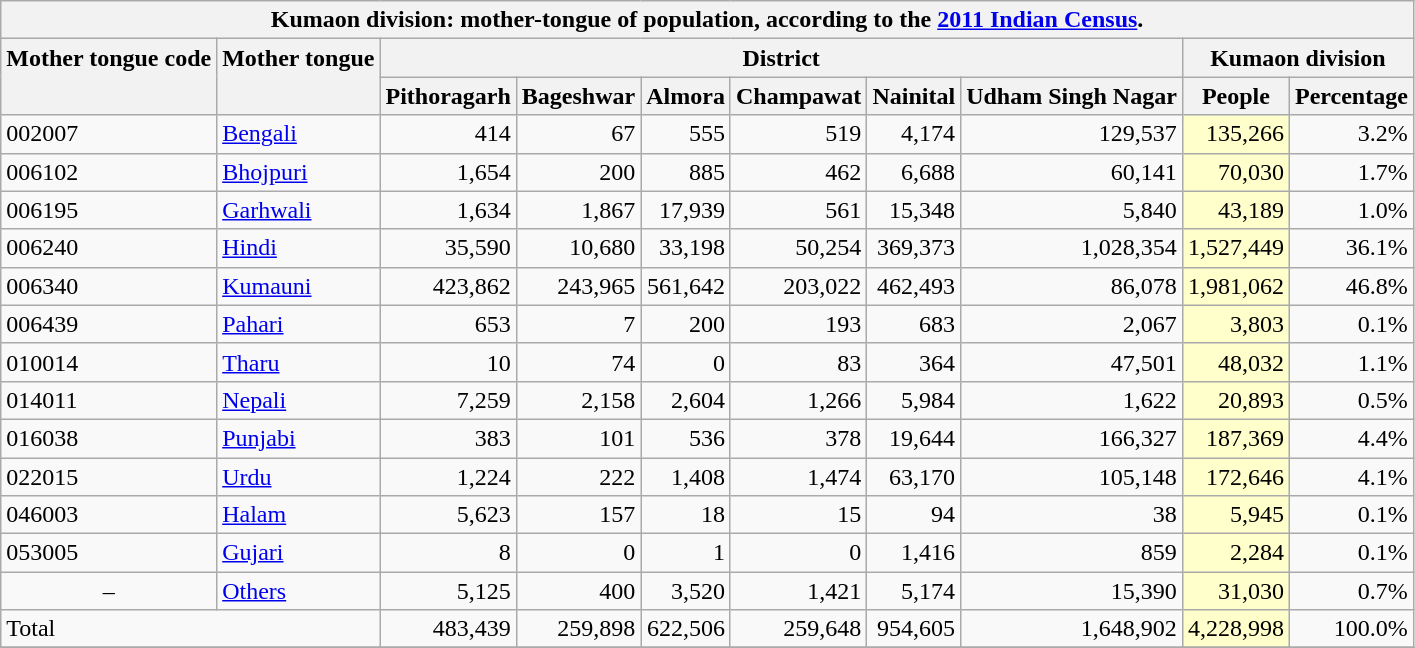<table class="wikitable sortable mw-collapsible ">
<tr valign=top>
<th colspan=10>Kumaon division: mother-tongue of population, according to the <a href='#'>2011 Indian Census</a>.</th>
</tr>
<tr valign=top>
<th rowspan=2>Mother tongue code</th>
<th rowspan=2>Mother tongue</th>
<th colspan=6>District</th>
<th colspan=2>Kumaon division</th>
</tr>
<tr valign=top>
<th>Pithoragarh</th>
<th>Bageshwar</th>
<th>Almora</th>
<th>Champawat</th>
<th>Nainital</th>
<th>Udham Singh Nagar</th>
<th>People</th>
<th>Percentage</th>
</tr>
<tr valign=top>
<td>002007</td>
<td><a href='#'>Bengali</a></td>
<td align=right>414</td>
<td align=right>67</td>
<td align=right>555</td>
<td align=right>519</td>
<td align=right>4,174</td>
<td align=right>129,537</td>
<td align=right style="background: #ffffcc">135,266</td>
<td align=right>3.2%</td>
</tr>
<tr valign=top>
<td>006102</td>
<td><a href='#'>Bhojpuri</a></td>
<td align=right>1,654</td>
<td align=right>200</td>
<td align=right>885</td>
<td align=right>462</td>
<td align=right>6,688</td>
<td align=right>60,141</td>
<td align=right style="background: #ffffcc">70,030</td>
<td align=right>1.7%</td>
</tr>
<tr valign=top>
<td>006195</td>
<td><a href='#'>Garhwali</a></td>
<td align=right>1,634</td>
<td align=right>1,867</td>
<td align=right>17,939</td>
<td align=right>561</td>
<td align=right>15,348</td>
<td align=right>5,840</td>
<td align=right style="background: #ffffcc">43,189</td>
<td align=right>1.0%</td>
</tr>
<tr valign=top>
<td>006240</td>
<td><a href='#'>Hindi</a></td>
<td align=right>35,590</td>
<td align=right>10,680</td>
<td align=right>33,198</td>
<td align=right>50,254</td>
<td align=right>369,373</td>
<td align=right>1,028,354</td>
<td align=right style="background: #ffffcc">1,527,449</td>
<td align=right>36.1%</td>
</tr>
<tr valign=top>
<td>006340</td>
<td><a href='#'>Kumauni</a></td>
<td align=right>423,862</td>
<td align=right>243,965</td>
<td align=right>561,642</td>
<td align=right>203,022</td>
<td align=right>462,493</td>
<td align=right>86,078</td>
<td align=right style="background: #ffffcc">1,981,062</td>
<td align=right>46.8%</td>
</tr>
<tr valign=top>
<td>006439</td>
<td><a href='#'>Pahari</a></td>
<td align=right>653</td>
<td align=right>7</td>
<td align=right>200</td>
<td align=right>193</td>
<td align=right>683</td>
<td align=right>2,067</td>
<td align=right style="background: #ffffcc">3,803</td>
<td align=right>0.1%</td>
</tr>
<tr valign=top>
<td>010014</td>
<td><a href='#'>Tharu</a></td>
<td align=right>10</td>
<td align=right>74</td>
<td align=right>0</td>
<td align=right>83</td>
<td align=right>364</td>
<td align=right>47,501</td>
<td align=right style="background: #ffffcc">48,032</td>
<td align=right>1.1%</td>
</tr>
<tr valign=top>
<td>014011</td>
<td><a href='#'>Nepali</a></td>
<td align=right>7,259</td>
<td align=right>2,158</td>
<td align=right>2,604</td>
<td align=right>1,266</td>
<td align=right>5,984</td>
<td align=right>1,622</td>
<td align=right style="background: #ffffcc">20,893</td>
<td align=right>0.5%</td>
</tr>
<tr valign=top>
<td>016038</td>
<td><a href='#'>Punjabi</a></td>
<td align=right>383</td>
<td align=right>101</td>
<td align=right>536</td>
<td align=right>378</td>
<td align=right>19,644</td>
<td align=right>166,327</td>
<td align=right style="background: #ffffcc">187,369</td>
<td align=right>4.4%</td>
</tr>
<tr valign=top>
<td>022015</td>
<td><a href='#'>Urdu</a></td>
<td align=right>1,224</td>
<td align=right>222</td>
<td align=right>1,408</td>
<td align=right>1,474</td>
<td align=right>63,170</td>
<td align=right>105,148</td>
<td align=right style="background: #ffffcc">172,646</td>
<td align=right>4.1%</td>
</tr>
<tr valign=top>
<td>046003</td>
<td><a href='#'>Halam</a></td>
<td align=right>5,623</td>
<td align=right>157</td>
<td align=right>18</td>
<td align=right>15</td>
<td align=right>94</td>
<td align=right>38</td>
<td align=right style="background: #ffffcc">5,945</td>
<td align=right>0.1%</td>
</tr>
<tr valign=top>
<td>053005</td>
<td><a href='#'>Gujari</a></td>
<td align=right>8</td>
<td align=right>0</td>
<td align=right>1</td>
<td align=right>0</td>
<td align=right>1,416</td>
<td align=right>859</td>
<td align=right style="background: #ffffcc">2,284</td>
<td align=right>0.1%</td>
</tr>
<tr valign=top>
<td align=center>–</td>
<td><a href='#'>Others</a></td>
<td align=right>5,125</td>
<td align=right>400</td>
<td align=right>3,520</td>
<td align=right>1,421</td>
<td align=right>5,174</td>
<td align=right>15,390</td>
<td align=right style="background: #ffffcc">31,030</td>
<td align=right>0.7%</td>
</tr>
<tr valign=top class=sortbottom>
<td colspan=2>Total</td>
<td align=right>483,439</td>
<td align=right>259,898</td>
<td align=right>622,506</td>
<td align=right>259,648</td>
<td align=right>954,605</td>
<td align=right>1,648,902</td>
<td align=right style="background: #ffffcc">4,228,998</td>
<td align=right>100.0%</td>
</tr>
<tr>
</tr>
</table>
